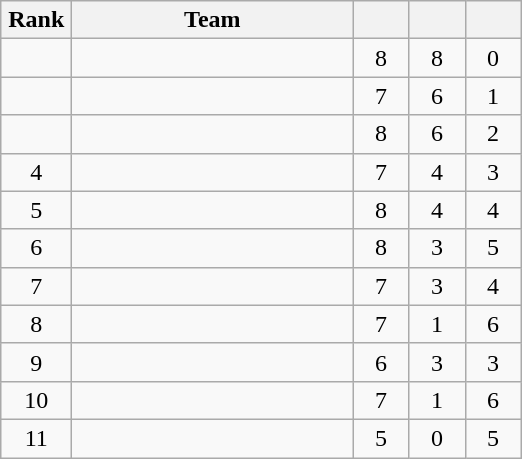<table class="wikitable" style="text-align: center;">
<tr>
<th width=40>Rank</th>
<th width=180>Team</th>
<th width=30></th>
<th width=30></th>
<th width=30></th>
</tr>
<tr>
<td></td>
<td align=left></td>
<td>8</td>
<td>8</td>
<td>0</td>
</tr>
<tr>
<td></td>
<td align=left></td>
<td>7</td>
<td>6</td>
<td>1</td>
</tr>
<tr>
<td></td>
<td align=left></td>
<td>8</td>
<td>6</td>
<td>2</td>
</tr>
<tr>
<td>4</td>
<td align=left></td>
<td>7</td>
<td>4</td>
<td>3</td>
</tr>
<tr>
<td>5</td>
<td align=left></td>
<td>8</td>
<td>4</td>
<td>4</td>
</tr>
<tr>
<td>6</td>
<td align=left></td>
<td>8</td>
<td>3</td>
<td>5</td>
</tr>
<tr>
<td>7</td>
<td align=left></td>
<td>7</td>
<td>3</td>
<td>4</td>
</tr>
<tr>
<td>8</td>
<td align=left></td>
<td>7</td>
<td>1</td>
<td>6</td>
</tr>
<tr>
<td>9</td>
<td align=left></td>
<td>6</td>
<td>3</td>
<td>3</td>
</tr>
<tr>
<td>10</td>
<td align=left></td>
<td>7</td>
<td>1</td>
<td>6</td>
</tr>
<tr>
<td>11</td>
<td align=left></td>
<td>5</td>
<td>0</td>
<td>5</td>
</tr>
</table>
